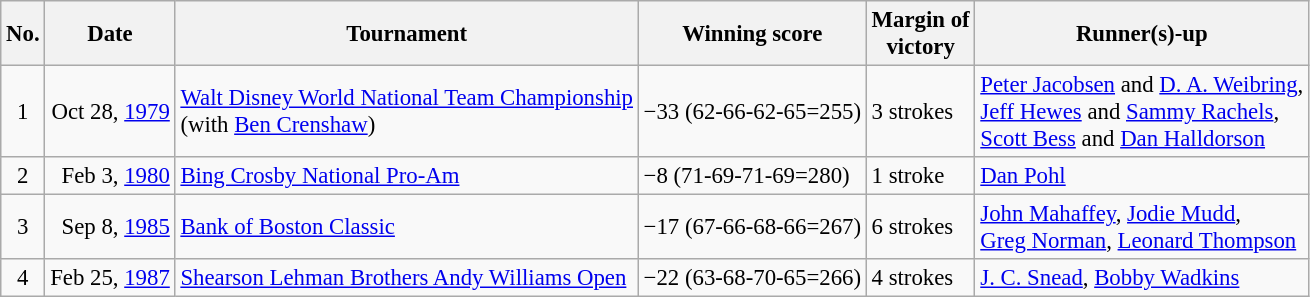<table class="wikitable" style="font-size:95%;">
<tr>
<th>No.</th>
<th>Date</th>
<th>Tournament</th>
<th>Winning score</th>
<th>Margin of<br>victory</th>
<th>Runner(s)-up</th>
</tr>
<tr>
<td align=center>1</td>
<td align=right>Oct 28, <a href='#'>1979</a></td>
<td><a href='#'>Walt Disney World National Team Championship</a><br>(with  <a href='#'>Ben Crenshaw</a>)</td>
<td>−33 (62-66-62-65=255)</td>
<td>3 strokes</td>
<td> <a href='#'>Peter Jacobsen</a> and  <a href='#'>D. A. Weibring</a>,<br> <a href='#'>Jeff Hewes</a> and  <a href='#'>Sammy Rachels</a>,<br> <a href='#'>Scott Bess</a> and  <a href='#'>Dan Halldorson</a></td>
</tr>
<tr>
<td align=center>2</td>
<td align=right>Feb 3, <a href='#'>1980</a></td>
<td><a href='#'>Bing Crosby National Pro-Am</a></td>
<td>−8 (71-69-71-69=280)</td>
<td>1 stroke</td>
<td> <a href='#'>Dan Pohl</a></td>
</tr>
<tr>
<td align=center>3</td>
<td align=right>Sep 8, <a href='#'>1985</a></td>
<td><a href='#'>Bank of Boston Classic</a></td>
<td>−17 (67-66-68-66=267)</td>
<td>6 strokes</td>
<td> <a href='#'>John Mahaffey</a>,  <a href='#'>Jodie Mudd</a>,<br> <a href='#'>Greg Norman</a>,  <a href='#'>Leonard Thompson</a></td>
</tr>
<tr>
<td align=center>4</td>
<td align=right>Feb 25, <a href='#'>1987</a></td>
<td><a href='#'>Shearson Lehman Brothers Andy Williams Open</a></td>
<td>−22 (63-68-70-65=266)</td>
<td>4 strokes</td>
<td> <a href='#'>J. C. Snead</a>,  <a href='#'>Bobby Wadkins</a></td>
</tr>
</table>
